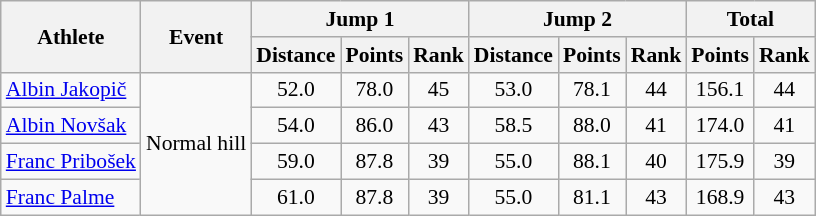<table class="wikitable" style="font-size:90%">
<tr>
<th rowspan="2">Athlete</th>
<th rowspan="2">Event</th>
<th colspan="3">Jump 1</th>
<th colspan="3">Jump 2</th>
<th colspan="2">Total</th>
</tr>
<tr>
<th>Distance</th>
<th>Points</th>
<th>Rank</th>
<th>Distance</th>
<th>Points</th>
<th>Rank</th>
<th>Points</th>
<th>Rank</th>
</tr>
<tr>
<td><a href='#'>Albin Jakopič</a></td>
<td rowspan="4">Normal hill</td>
<td align="center">52.0</td>
<td align="center">78.0</td>
<td align="center">45</td>
<td align="center">53.0</td>
<td align="center">78.1</td>
<td align="center">44</td>
<td align="center">156.1</td>
<td align="center">44</td>
</tr>
<tr>
<td><a href='#'>Albin Novšak</a></td>
<td align="center">54.0</td>
<td align="center">86.0</td>
<td align="center">43</td>
<td align="center">58.5</td>
<td align="center">88.0</td>
<td align="center">41</td>
<td align="center">174.0</td>
<td align="center">41</td>
</tr>
<tr>
<td><a href='#'>Franc Pribošek</a></td>
<td align="center">59.0</td>
<td align="center">87.8</td>
<td align="center">39</td>
<td align="center">55.0</td>
<td align="center">88.1</td>
<td align="center">40</td>
<td align="center">175.9</td>
<td align="center">39</td>
</tr>
<tr>
<td><a href='#'>Franc Palme</a></td>
<td align="center">61.0</td>
<td align="center">87.8</td>
<td align="center">39</td>
<td align="center">55.0</td>
<td align="center">81.1</td>
<td align="center">43</td>
<td align="center">168.9</td>
<td align="center">43</td>
</tr>
</table>
